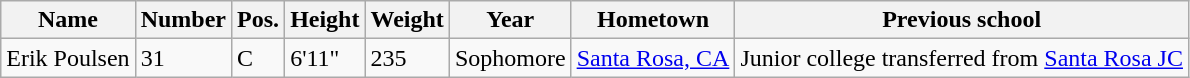<table class="wikitable sortable" border="1">
<tr>
<th>Name</th>
<th>Number</th>
<th>Pos.</th>
<th>Height</th>
<th>Weight</th>
<th>Year</th>
<th>Hometown</th>
<th class="unsortable">Previous school</th>
</tr>
<tr>
<td>Erik Poulsen</td>
<td>31</td>
<td>C</td>
<td>6'11"</td>
<td>235</td>
<td>Sophomore</td>
<td><a href='#'>Santa Rosa, CA</a></td>
<td>Junior college transferred from <a href='#'>Santa Rosa JC</a></td>
</tr>
</table>
